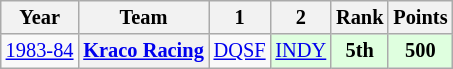<table class="wikitable" style="text-align:center; font-size:85%">
<tr>
<th>Year</th>
<th>Team</th>
<th>1</th>
<th>2</th>
<th>Rank</th>
<th>Points</th>
</tr>
<tr>
<td nowrap><a href='#'>1983-84</a></td>
<th nowrap><a href='#'>Kraco Racing</a></th>
<td><a href='#'>DQSF</a></td>
<td style="background:#DFFFDF;"><a href='#'>INDY</a><br></td>
<td style="background:#DFFFDF;"><strong>5th</strong></td>
<td style="background:#DFFFDF;"><strong>500</strong></td>
</tr>
</table>
